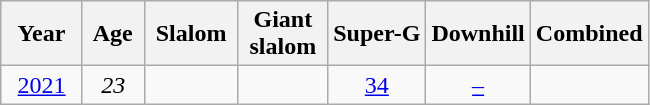<table class=wikitable style="text-align:center">
<tr>
<th>  Year  </th>
<th> Age </th>
<th> Slalom </th>
<th> Giant <br> slalom </th>
<th>Super-G</th>
<th>Downhill</th>
<th>Combined</th>
</tr>
<tr>
<td><a href='#'>2021</a></td>
<td><em>23</em></td>
<td></td>
<td></td>
<td><a href='#'>34</a></td>
<td><a href='#'>–</a></td>
<td></td>
</tr>
</table>
